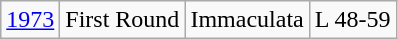<table class="wikitable">
<tr align="center">
<td><a href='#'>1973</a></td>
<td>First Round</td>
<td>Immaculata</td>
<td>L 48-59</td>
</tr>
</table>
